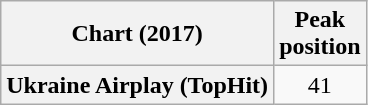<table class="wikitable plainrowheaders" style="text-align:center">
<tr>
<th scope="col">Chart (2017)</th>
<th scope="col">Peak<br>position</th>
</tr>
<tr>
<th scope="row">Ukraine Airplay (TopHit)</th>
<td>41</td>
</tr>
</table>
